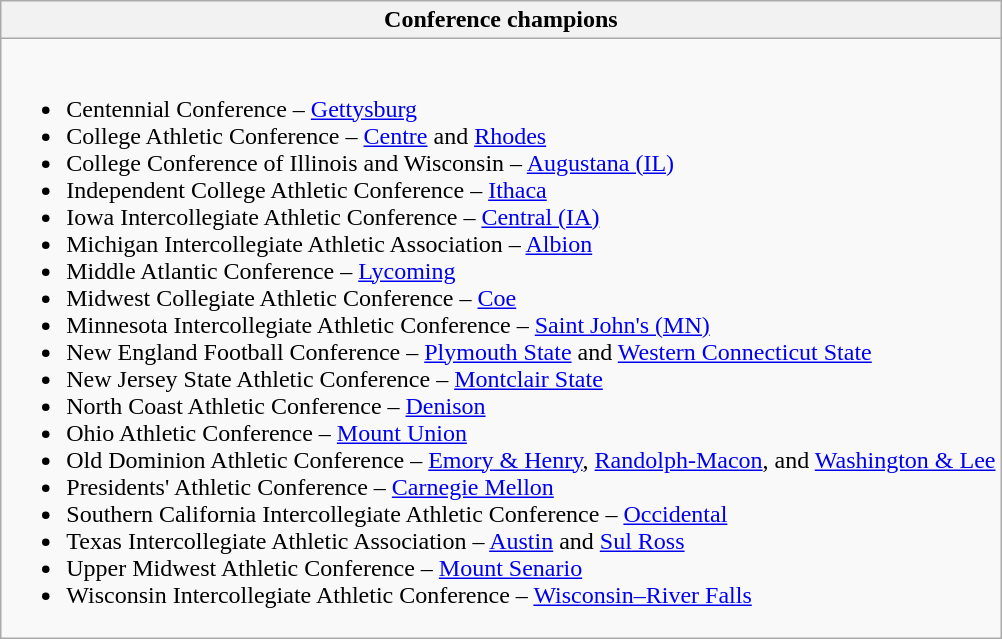<table class="wikitable">
<tr>
<th>Conference champions</th>
</tr>
<tr>
<td><br><ul><li>Centennial Conference – <a href='#'>Gettysburg</a></li><li>College Athletic Conference – <a href='#'>Centre</a> and <a href='#'>Rhodes</a></li><li>College Conference of Illinois and Wisconsin – <a href='#'>Augustana (IL)</a></li><li>Independent College Athletic Conference – <a href='#'>Ithaca</a></li><li>Iowa Intercollegiate Athletic Conference – <a href='#'>Central (IA)</a></li><li>Michigan Intercollegiate Athletic Association – <a href='#'>Albion</a></li><li>Middle Atlantic Conference – <a href='#'>Lycoming</a></li><li>Midwest Collegiate Athletic Conference – <a href='#'>Coe</a></li><li>Minnesota Intercollegiate Athletic Conference – <a href='#'>Saint John's (MN)</a></li><li>New England Football Conference – <a href='#'>Plymouth State</a> and <a href='#'>Western Connecticut State</a></li><li>New Jersey State Athletic Conference – <a href='#'>Montclair State</a></li><li>North Coast Athletic Conference – <a href='#'>Denison</a></li><li>Ohio Athletic Conference – <a href='#'>Mount Union</a></li><li>Old Dominion Athletic Conference – <a href='#'>Emory & Henry</a>, <a href='#'>Randolph-Macon</a>, and <a href='#'>Washington & Lee</a></li><li>Presidents' Athletic Conference – <a href='#'>Carnegie Mellon</a></li><li>Southern California Intercollegiate Athletic Conference – <a href='#'>Occidental</a></li><li>Texas Intercollegiate Athletic Association – <a href='#'>Austin</a> and <a href='#'>Sul Ross</a></li><li>Upper Midwest Athletic Conference – <a href='#'>Mount Senario</a></li><li>Wisconsin Intercollegiate Athletic Conference – <a href='#'>Wisconsin–River Falls</a></li></ul></td>
</tr>
</table>
